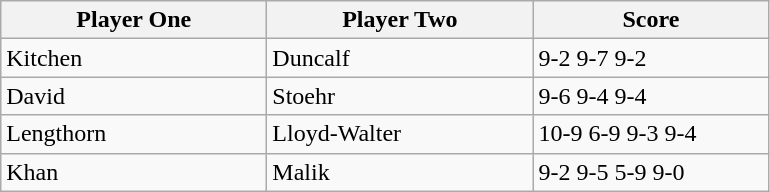<table class="wikitable">
<tr>
<th width=170>Player One</th>
<th width=170>Player Two</th>
<th width=150>Score</th>
</tr>
<tr>
<td> Kitchen</td>
<td> Duncalf</td>
<td>9-2 9-7 9-2</td>
</tr>
<tr>
<td> David</td>
<td> Stoehr</td>
<td>9-6 9-4 9-4</td>
</tr>
<tr>
<td> Lengthorn</td>
<td> Lloyd-Walter</td>
<td>10-9 6-9 9-3 9-4</td>
</tr>
<tr>
<td> Khan</td>
<td> Malik</td>
<td>9-2 9-5 5-9 9-0</td>
</tr>
</table>
